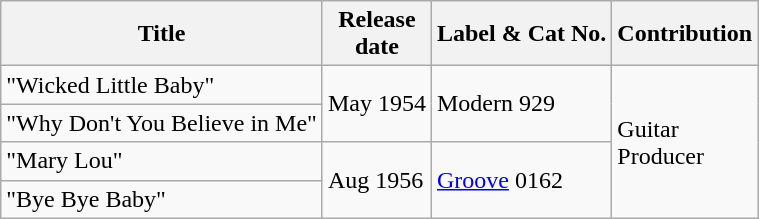<table class="wikitable">
<tr>
<th>Title</th>
<th>Release<br>date</th>
<th>Label & Cat No.</th>
<th>Contribution</th>
</tr>
<tr>
<td>"Wicked Little Baby"</td>
<td rowspan="2">May 1954</td>
<td rowspan="2">Modern 929</td>
<td rowspan="4">Guitar<br>Producer</td>
</tr>
<tr>
<td>"Why Don't You Believe in Me"</td>
</tr>
<tr>
<td>"Mary Lou"</td>
<td rowspan="2">Aug 1956</td>
<td rowspan="2"><a href='#'>Groove</a> 0162</td>
</tr>
<tr>
<td>"Bye Bye Baby"</td>
</tr>
</table>
